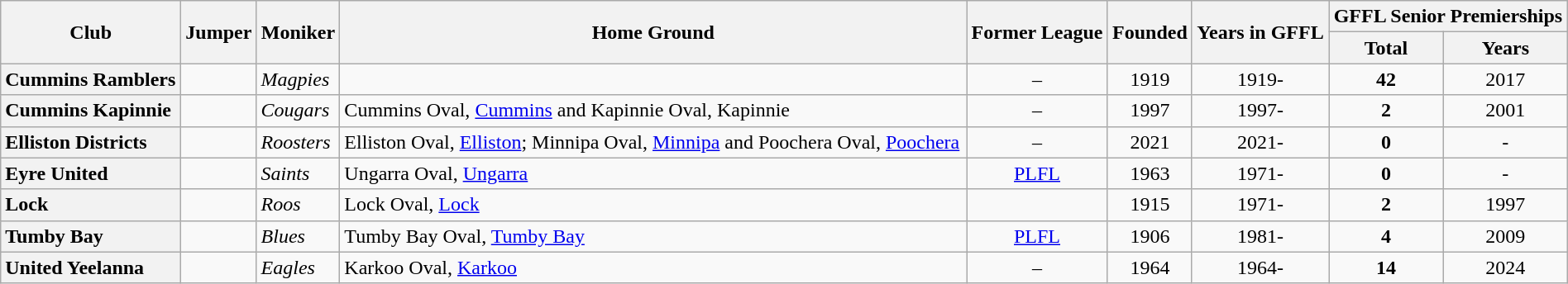<table class="wikitable sortable mw-collapsible mw-collapsed" style="width:100%">
<tr>
<th rowspan="2">Club</th>
<th rowspan="2">Jumper</th>
<th rowspan="2">Moniker</th>
<th rowspan="2">Home Ground</th>
<th rowspan="2">Former League</th>
<th rowspan="2">Founded</th>
<th rowspan="2">Years in GFFL</th>
<th colspan="2">GFFL Senior Premierships</th>
</tr>
<tr>
<th>Total</th>
<th>Years</th>
</tr>
<tr>
<th style="text-align:left">Cummins Ramblers</th>
<td></td>
<td><em>Magpies</em></td>
<td></td>
<td align="center">–</td>
<td align="center">1919</td>
<td align="center">1919-</td>
<td align="center"><strong>42</strong></td>
<td align="center">2017</td>
</tr>
<tr>
<th style="text-align:left">Cummins Kapinnie</th>
<td></td>
<td><em>Cougars</em></td>
<td>Cummins Oval, <a href='#'>Cummins</a> and Kapinnie Oval, Kapinnie</td>
<td align="center">–</td>
<td align="center">1997</td>
<td align="center">1997-</td>
<td align="center"><strong>2</strong></td>
<td align="center">2001</td>
</tr>
<tr>
<th style="text-align:left">Elliston Districts</th>
<td></td>
<td><em>Roosters</em></td>
<td>Elliston Oval, <a href='#'>Elliston</a>; Minnipa Oval, <a href='#'>Minnipa</a> and Poochera Oval, <a href='#'>Poochera</a></td>
<td align="center">–</td>
<td align="center">2021</td>
<td align="center">2021-</td>
<td align="center"><strong>0</strong></td>
<td align="center">-</td>
</tr>
<tr>
<th style="text-align:left">Eyre United</th>
<td></td>
<td><em>Saints</em></td>
<td>Ungarra Oval, <a href='#'>Ungarra</a></td>
<td align="center"><a href='#'>PLFL</a></td>
<td align="center">1963</td>
<td align="center">1971-</td>
<td align="center"><strong>0</strong></td>
<td align="center">-</td>
</tr>
<tr>
<th style="text-align:left">Lock</th>
<td></td>
<td><em>Roos</em></td>
<td>Lock Oval, <a href='#'>Lock</a></td>
<td align="center"></td>
<td align="center">1915</td>
<td align="center">1971-</td>
<td align="center"><strong>2</strong></td>
<td align="center">1997</td>
</tr>
<tr>
<th style="text-align:left">Tumby Bay</th>
<td></td>
<td><em>Blues</em></td>
<td>Tumby Bay Oval, <a href='#'>Tumby Bay</a></td>
<td align="center"><a href='#'>PLFL</a></td>
<td align="center">1906</td>
<td align="center">1981-</td>
<td align="center"><strong>4</strong></td>
<td align="center">2009</td>
</tr>
<tr>
<th style="text-align:left">United Yeelanna</th>
<td></td>
<td><em>Eagles</em></td>
<td>Karkoo Oval, <a href='#'>Karkoo</a></td>
<td align="center">–</td>
<td align="center">1964</td>
<td align="center">1964-</td>
<td align="center"><strong>14</strong></td>
<td align="center">2024</td>
</tr>
</table>
